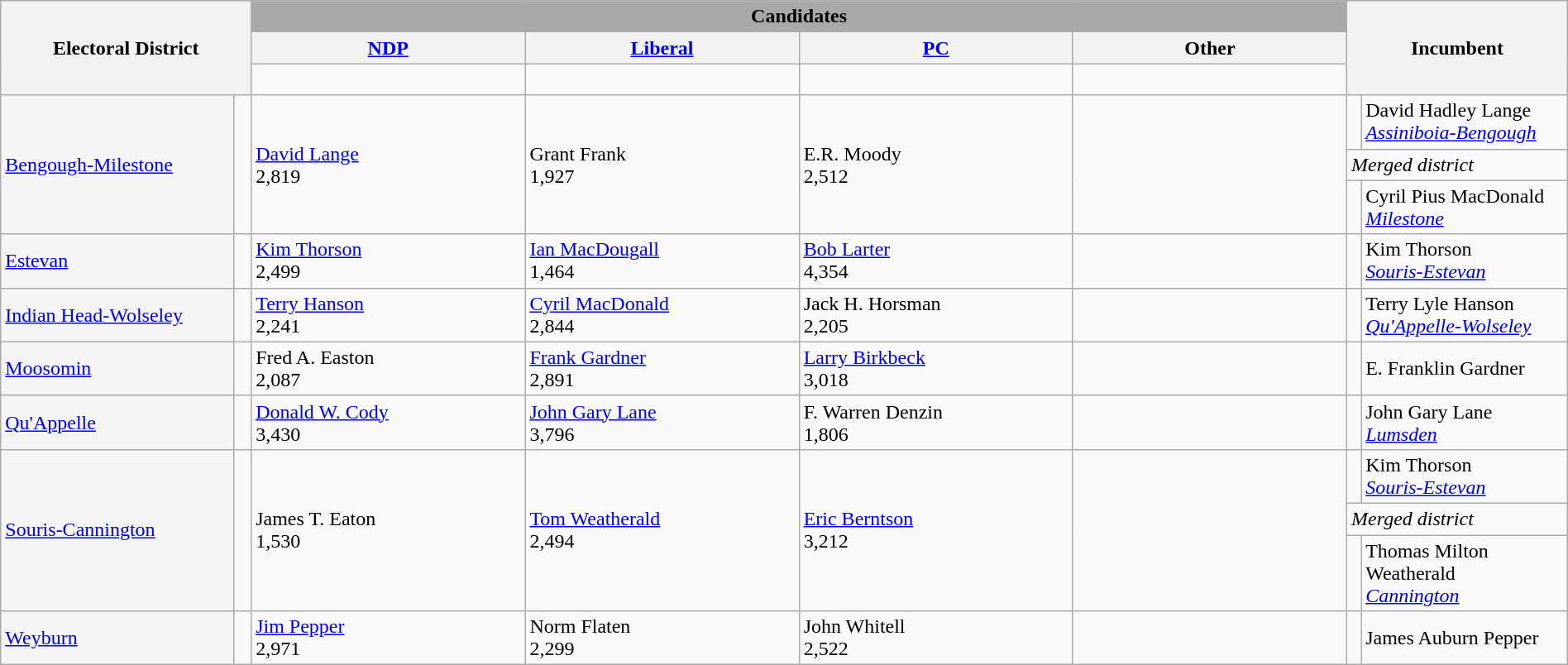<table class="wikitable" style="width:100%">
<tr>
<th style="width:16%;" style="background:darkgrey;" rowspan=3 colspan=2>Electoral District</th>
<th style="background:darkgrey;" colspan=4>Candidates</th>
<th style="width:14%;" style="background:darkgrey;" rowspan=3 colspan=2>Incumbent</th>
</tr>
<tr>
<th style="width:17.5%;"><a href='#'>NDP</a></th>
<th style="width:17.5%;"><a href='#'>Liberal</a></th>
<th style="width:17.5%;"><a href='#'>PC</a></th>
<th style="width:17.5%;">Other</th>
</tr>
<tr>
<td> </td>
<td> </td>
<td> </td>
<td> </td>
</tr>
<tr>
<td rowspan=3 style="background:whitesmoke;"><a href='#'>Bengough-Milestone</a></td>
<td rowspan=3 > </td>
<td rowspan=3><a href='#'>David Lange</a><br>2,819</td>
<td rowspan=3>Grant Frank<br>1,927</td>
<td rowspan=3>E.R. Moody<br>2,512</td>
<td rowspan=3></td>
<td></td>
<td>David Hadley Lange<br><span><em><a href='#'>Assiniboia-Bengough</a></em></span></td>
</tr>
<tr>
<td colspan=2><em>Merged district</em></td>
</tr>
<tr>
<td></td>
<td>Cyril Pius MacDonald<br><span><em><a href='#'>Milestone</a></em></span></td>
</tr>
<tr>
<td bgcolor=whitesmoke><a href='#'>Estevan</a></td>
<td> </td>
<td><a href='#'>Kim Thorson</a><br>2,499</td>
<td><a href='#'>Ian MacDougall</a><br>1,464</td>
<td><a href='#'>Bob Larter</a><br>4,354</td>
<td></td>
<td></td>
<td>Kim Thorson<br><span><em><a href='#'>Souris-Estevan</a></em></span></td>
</tr>
<tr>
<td bgcolor=whitesmoke><a href='#'>Indian Head-Wolseley</a></td>
<td> </td>
<td><a href='#'>Terry Hanson</a><br>2,241</td>
<td><a href='#'>Cyril MacDonald</a><br>2,844</td>
<td>Jack H. Horsman<br>2,205</td>
<td></td>
<td> </td>
<td>Terry Lyle Hanson<br><span><em><a href='#'>Qu'Appelle-Wolseley</a></em></span></td>
</tr>
<tr>
<td bgcolor=whitesmoke><a href='#'>Moosomin</a></td>
<td> </td>
<td>Fred A. Easton<br>2,087</td>
<td><a href='#'>Frank Gardner</a><br>2,891</td>
<td><a href='#'>Larry Birkbeck</a><br>3,018</td>
<td></td>
<td> </td>
<td>E. Franklin Gardner</td>
</tr>
<tr>
<td bgcolor=whitesmoke><a href='#'>Qu'Appelle</a></td>
<td> </td>
<td><a href='#'>Donald W. Cody</a><br>3,430</td>
<td><a href='#'>John Gary Lane</a><br>3,796</td>
<td>F. Warren Denzin<br>1,806</td>
<td></td>
<td> </td>
<td>John Gary Lane<br><span><em><a href='#'>Lumsden</a></em></span></td>
</tr>
<tr>
<td rowspan=3 style="background:whitesmoke;"><a href='#'>Souris-Cannington</a></td>
<td rowspan=3 > </td>
<td rowspan=3>James T. Eaton<br>1,530</td>
<td rowspan=3><a href='#'>Tom Weatherald</a><br>2,494</td>
<td rowspan=3><a href='#'>Eric Berntson</a><br>3,212</td>
<td rowspan=3></td>
<td></td>
<td>Kim Thorson<br><span><em><a href='#'>Souris-Estevan</a></em></span></td>
</tr>
<tr>
<td colspan=2><em>Merged district</em></td>
</tr>
<tr>
<td></td>
<td>Thomas Milton Weatherald<br><span><em><a href='#'>Cannington</a></em></span></td>
</tr>
<tr>
<td bgcolor=whitesmoke><a href='#'>Weyburn</a></td>
<td> </td>
<td><a href='#'>Jim Pepper</a><br>2,971</td>
<td>Norm Flaten<br>2,299</td>
<td>John Whitell<br>2,522</td>
<td></td>
<td> </td>
<td>James Auburn Pepper</td>
</tr>
</table>
